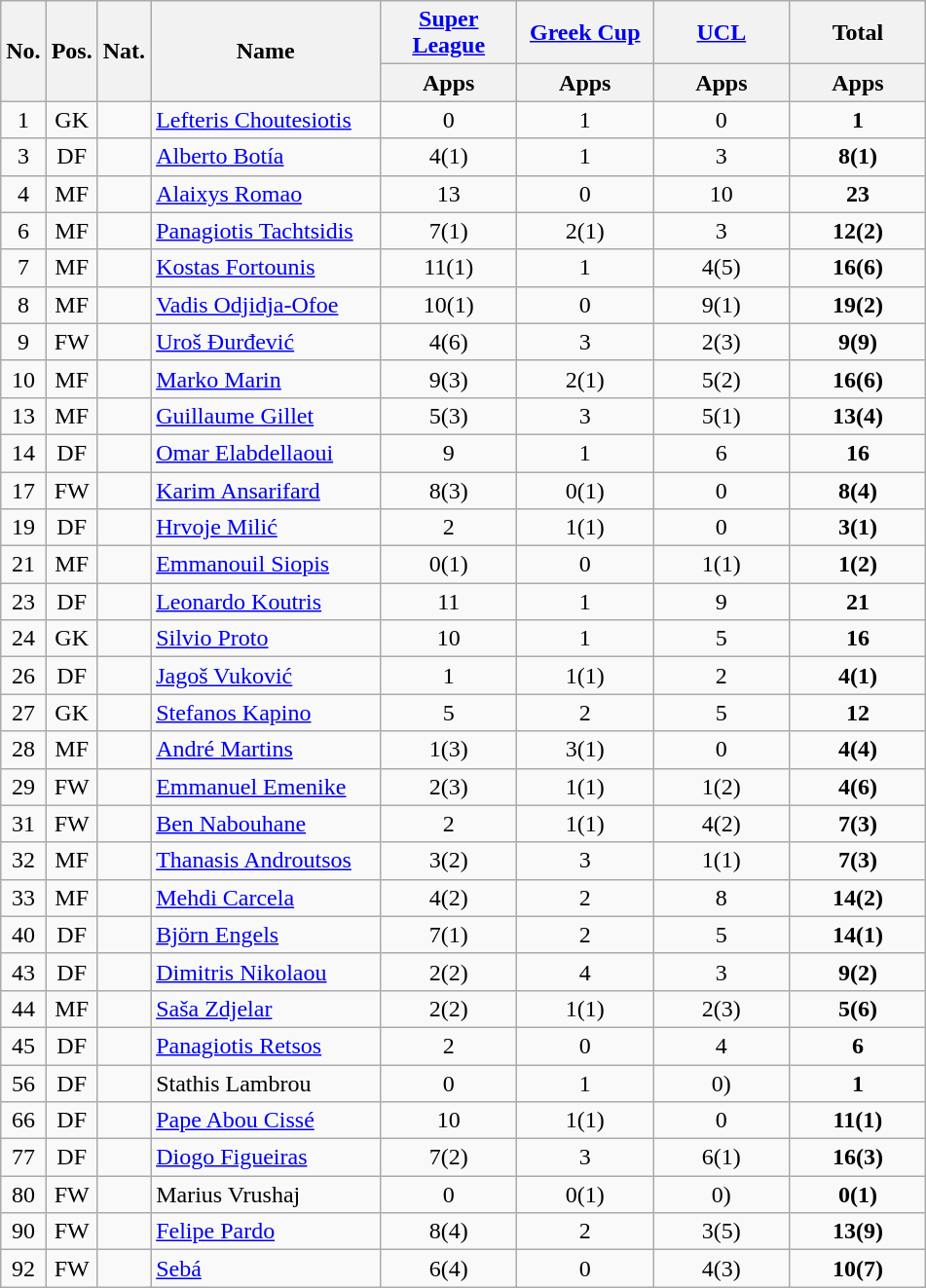<table class="wikitable sortable" style="text-align:center">
<tr>
<th rowspan="2">No.</th>
<th rowspan="2">Pos.</th>
<th rowspan="2">Nat.</th>
<th rowspan="2" style="width:150px;">Name</th>
<th style="width:86px;"><a href='#'>Super League</a></th>
<th style="width:86px;"><a href='#'>Greek Cup</a></th>
<th style="width:86px;"><a href='#'>UCL</a></th>
<th style="width:86px;">Total</th>
</tr>
<tr>
<th>Apps</th>
<th>Apps</th>
<th>Apps</th>
<th>Apps</th>
</tr>
<tr>
<td>1</td>
<td>GK</td>
<td></td>
<td align=left><a href='#'>Lefteris Choutesiotis</a></td>
<td>0</td>
<td>1</td>
<td>0</td>
<td><strong>1</strong></td>
</tr>
<tr>
<td>3</td>
<td>DF</td>
<td></td>
<td align=left><a href='#'>Alberto Botía</a></td>
<td>4(1)</td>
<td>1</td>
<td>3</td>
<td><strong>8(1)</strong></td>
</tr>
<tr>
<td>4</td>
<td>MF</td>
<td></td>
<td align=left><a href='#'>Alaixys Romao</a></td>
<td>13</td>
<td>0</td>
<td>10</td>
<td><strong>23</strong></td>
</tr>
<tr>
<td>6</td>
<td>MF</td>
<td></td>
<td align=left><a href='#'>Panagiotis Tachtsidis</a></td>
<td>7(1)</td>
<td>2(1)</td>
<td>3</td>
<td><strong>12(2)</strong></td>
</tr>
<tr>
<td>7</td>
<td>MF</td>
<td></td>
<td align=left><a href='#'>Kostas Fortounis</a></td>
<td>11(1)</td>
<td>1</td>
<td>4(5)</td>
<td><strong>16(6)</strong></td>
</tr>
<tr>
<td>8</td>
<td>MF</td>
<td></td>
<td align=left><a href='#'>Vadis Odjidja-Ofoe</a></td>
<td>10(1)</td>
<td>0</td>
<td>9(1)</td>
<td><strong>19(2)</strong></td>
</tr>
<tr>
<td>9</td>
<td>FW</td>
<td></td>
<td align=left><a href='#'>Uroš Đurđević</a></td>
<td>4(6)</td>
<td>3</td>
<td>2(3)</td>
<td><strong>9(9)</strong></td>
</tr>
<tr>
<td>10</td>
<td>MF</td>
<td></td>
<td align=left><a href='#'>Marko Marin</a></td>
<td>9(3)</td>
<td>2(1)</td>
<td>5(2)</td>
<td><strong>16(6)</strong></td>
</tr>
<tr>
<td>13</td>
<td>MF</td>
<td></td>
<td align=left><a href='#'>Guillaume Gillet</a></td>
<td>5(3)</td>
<td>3</td>
<td>5(1)</td>
<td><strong>13(4)</strong></td>
</tr>
<tr>
<td>14</td>
<td>DF</td>
<td></td>
<td align=left><a href='#'>Omar Elabdellaoui</a></td>
<td>9</td>
<td>1</td>
<td>6</td>
<td><strong>16</strong></td>
</tr>
<tr>
<td>17</td>
<td>FW</td>
<td></td>
<td align=left><a href='#'>Karim Ansarifard</a></td>
<td>8(3)</td>
<td>0(1)</td>
<td>0</td>
<td><strong>8(4)</strong></td>
</tr>
<tr>
<td>19</td>
<td>DF</td>
<td></td>
<td align=left><a href='#'>Hrvoje Milić</a></td>
<td>2</td>
<td>1(1)</td>
<td>0</td>
<td><strong>3(1)</strong></td>
</tr>
<tr>
<td>21</td>
<td>MF</td>
<td></td>
<td align=left><a href='#'>Emmanouil Siopis</a></td>
<td>0(1)</td>
<td>0</td>
<td>1(1)</td>
<td><strong>1(2)</strong></td>
</tr>
<tr>
<td>23</td>
<td>DF</td>
<td></td>
<td align=left><a href='#'>Leonardo Koutris</a></td>
<td>11</td>
<td>1</td>
<td>9</td>
<td><strong>21</strong></td>
</tr>
<tr>
<td>24</td>
<td>GK</td>
<td></td>
<td align=left><a href='#'>Silvio Proto</a></td>
<td>10</td>
<td>1</td>
<td>5</td>
<td><strong>16</strong></td>
</tr>
<tr>
<td>26</td>
<td>DF</td>
<td></td>
<td align=left><a href='#'>Jagoš Vuković</a></td>
<td>1</td>
<td>1(1)</td>
<td>2</td>
<td><strong>4(1)</strong></td>
</tr>
<tr>
<td>27</td>
<td>GK</td>
<td></td>
<td align=left><a href='#'>Stefanos Kapino</a></td>
<td>5</td>
<td>2</td>
<td>5</td>
<td><strong>12</strong></td>
</tr>
<tr>
<td>28</td>
<td>MF</td>
<td></td>
<td align=left><a href='#'>André Martins</a></td>
<td>1(3)</td>
<td>3(1)</td>
<td>0</td>
<td><strong>4(4)</strong></td>
</tr>
<tr>
<td>29</td>
<td>FW</td>
<td></td>
<td align=left><a href='#'>Emmanuel Emenike</a></td>
<td>2(3)</td>
<td>1(1)</td>
<td>1(2)</td>
<td><strong>4(6)</strong></td>
</tr>
<tr>
<td>31</td>
<td>FW</td>
<td></td>
<td align=left><a href='#'>Ben Nabouhane</a></td>
<td>2</td>
<td>1(1)</td>
<td>4(2)</td>
<td><strong>7(3)</strong></td>
</tr>
<tr>
<td>32</td>
<td>MF</td>
<td></td>
<td align=left><a href='#'>Thanasis Androutsos</a></td>
<td>3(2)</td>
<td>3</td>
<td>1(1)</td>
<td><strong>7(3)</strong></td>
</tr>
<tr>
<td>33</td>
<td>MF</td>
<td></td>
<td align=left><a href='#'>Mehdi Carcela</a></td>
<td>4(2)</td>
<td>2</td>
<td>8</td>
<td><strong>14(2)</strong></td>
</tr>
<tr>
<td>40</td>
<td>DF</td>
<td></td>
<td align=left><a href='#'>Björn Engels</a></td>
<td>7(1)</td>
<td>2</td>
<td>5</td>
<td><strong>14(1)</strong></td>
</tr>
<tr>
<td>43</td>
<td>DF</td>
<td></td>
<td align=left><a href='#'>Dimitris Nikolaou</a></td>
<td>2(2)</td>
<td>4</td>
<td>3</td>
<td><strong>9(2)</strong></td>
</tr>
<tr>
<td>44</td>
<td>MF</td>
<td></td>
<td align=left><a href='#'>Saša Zdjelar</a></td>
<td>2(2)</td>
<td>1(1)</td>
<td>2(3)</td>
<td><strong>5(6)</strong></td>
</tr>
<tr>
<td>45</td>
<td>DF</td>
<td></td>
<td align=left><a href='#'>Panagiotis Retsos</a></td>
<td>2</td>
<td>0</td>
<td>4</td>
<td><strong>6</strong></td>
</tr>
<tr>
<td>56</td>
<td>DF</td>
<td></td>
<td align=left>Stathis Lambrou</td>
<td>0</td>
<td>1</td>
<td>0)</td>
<td><strong>1</strong></td>
</tr>
<tr>
<td>66</td>
<td>DF</td>
<td></td>
<td align=left><a href='#'>Pape Abou Cissé</a></td>
<td>10</td>
<td>1(1)</td>
<td>0</td>
<td><strong>11(1)</strong></td>
</tr>
<tr>
<td>77</td>
<td>DF</td>
<td></td>
<td align=left><a href='#'>Diogo Figueiras</a></td>
<td>7(2)</td>
<td>3</td>
<td>6(1)</td>
<td><strong>16(3)</strong></td>
</tr>
<tr>
<td>80</td>
<td>FW</td>
<td></td>
<td align=left>Marius Vrushaj</td>
<td>0</td>
<td>0(1)</td>
<td>0)</td>
<td><strong>0(1)</strong></td>
</tr>
<tr>
<td>90</td>
<td>FW</td>
<td></td>
<td align=left><a href='#'>Felipe Pardo</a></td>
<td>8(4)</td>
<td>2</td>
<td>3(5)</td>
<td><strong>13(9)</strong></td>
</tr>
<tr>
<td>92</td>
<td>FW</td>
<td></td>
<td align=left><a href='#'>Sebá</a></td>
<td>6(4)</td>
<td>0</td>
<td>4(3)</td>
<td><strong>10(7)</strong></td>
</tr>
</table>
